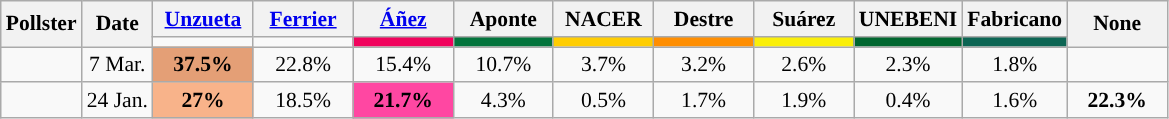<table class="wikitable" style="font-size: 90%; text-align:center;">
<tr>
<th bgcolor="#EAECF0" rowspan=2>Pollster</th>
<th bgcolor="#EAECF0" rowspan=2>Date</th>
<th bgcolor="#EAECF0" style="width:60px"><a href='#'>Unzueta</a></th>
<th bgcolor="#EAECF0" style="width:60px"><a href='#'>Ferrier</a></th>
<th bgcolor="#EAECF0" style="width:60px"><a href='#'>Áñez</a></th>
<th bgcolor="#EAECF0" style="width:60px">Aponte</th>
<th bgcolor="#EAECF0" style="width:60px">NACER</th>
<th bgcolor="#EAECF0" style="width:60px">Destre</th>
<th bgcolor="#EAECF0" style="width:60px">Suárez</th>
<th bgcolor="#EAECF0" style="width:60px">UNEBENI</th>
<th bgcolor="#EAECF0" style="width:60px">Fabricano</th>
<th bgcolor="#EAECF0" style="width:60px" rowspan=2>None</th>
</tr>
<tr>
<td style="background:"></td>
<td style="background:"></td>
<td style="background:#F1015C;"></td>
<td style="background:#03743C;"></td>
<td style="background:#FFCD01;"></td>
<td style="background:#FF8E01;"></td>
<td style="background:#FAEF09;"></td>
<td style="background:#00662F;"></td>
<td style="background:#0C6553;"></td>
</tr>
<tr>
<td></td>
<td>7 Mar.</td>
<td style="background:#E49F76;"><strong>37.5%</strong></td>
<td>22.8%</td>
<td>15.4%</td>
<td>10.7%</td>
<td>3.7%</td>
<td>3.2%</td>
<td>2.6%</td>
<td>2.3%</td>
<td>1.8%</td>
<td></td>
</tr>
<tr>
<td></td>
<td>24 Jan.</td>
<td style="background:#F8B38A;"><strong>27%</strong></td>
<td>18.5%</td>
<td style="background:#FF47A2;"><strong>21.7%</strong></td>
<td>4.3%</td>
<td>0.5%</td>
<td>1.7%</td>
<td>1.9%</td>
<td>0.4%</td>
<td>1.6%</td>
<td><strong>22.3%</strong></td>
</tr>
</table>
